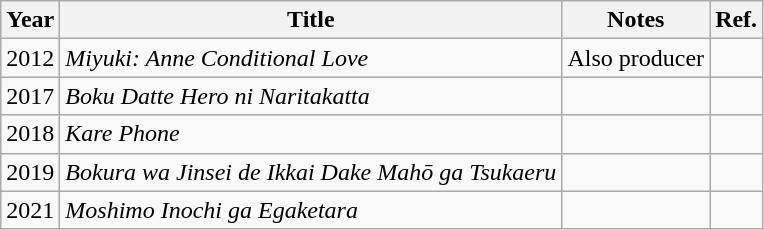<table class="wikitable">
<tr>
<th>Year</th>
<th>Title</th>
<th>Notes</th>
<th>Ref.</th>
</tr>
<tr>
<td>2012</td>
<td><em>Miyuki: Anne Conditional Love</em></td>
<td>Also producer</td>
<td></td>
</tr>
<tr>
<td>2017</td>
<td><em>Boku Datte Hero ni Naritakatta</em></td>
<td></td>
<td></td>
</tr>
<tr>
<td>2018</td>
<td><em>Kare Phone</em></td>
<td></td>
<td></td>
</tr>
<tr>
<td>2019</td>
<td><em>Bokura wa Jinsei de Ikkai Dake Mahō ga Tsukaeru</em></td>
<td></td>
<td></td>
</tr>
<tr>
<td>2021</td>
<td><em>Moshimo Inochi ga Egaketara</em></td>
<td></td>
<td></td>
</tr>
</table>
